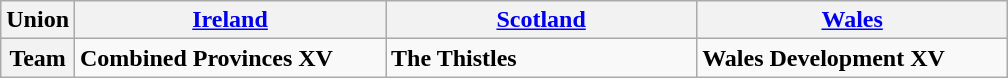<table class="wikitable">
<tr>
<th>Union</th>
<th> <a href='#'>Ireland</a></th>
<th> <a href='#'>Scotland</a></th>
<th> <a href='#'>Wales</a></th>
</tr>
<tr style="align;center">
<th>Team</th>
<td width=200><strong>Combined Provinces XV</strong></td>
<td width=200><strong>The Thistles</strong></td>
<td width=200><strong>Wales Development XV</strong></td>
</tr>
</table>
